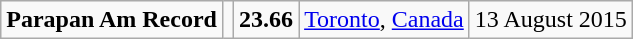<table class="wikitable">
<tr>
<td><strong>Parapan Am Record</strong></td>
<td></td>
<td><strong>23.66</strong></td>
<td><a href='#'>Toronto</a>, <a href='#'>Canada</a></td>
<td>13 August 2015</td>
</tr>
</table>
